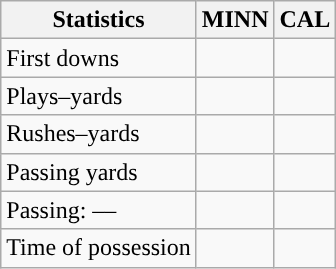<table class="wikitable" style="float:left">
<tr>
<th>Statistics</th>
<th>MINN</th>
<th>CAL</th>
</tr>
<tr>
<td>First downs</td>
<td></td>
<td></td>
</tr>
<tr>
<td>Plays–yards</td>
<td></td>
<td></td>
</tr>
<tr>
<td>Rushes–yards</td>
<td></td>
<td></td>
</tr>
<tr>
<td>Passing yards</td>
<td></td>
<td></td>
</tr>
<tr>
<td>Passing: ––</td>
<td></td>
<td></td>
</tr>
<tr>
<td>Time of possession</td>
<td></td>
<td></td>
</tr>
</table>
